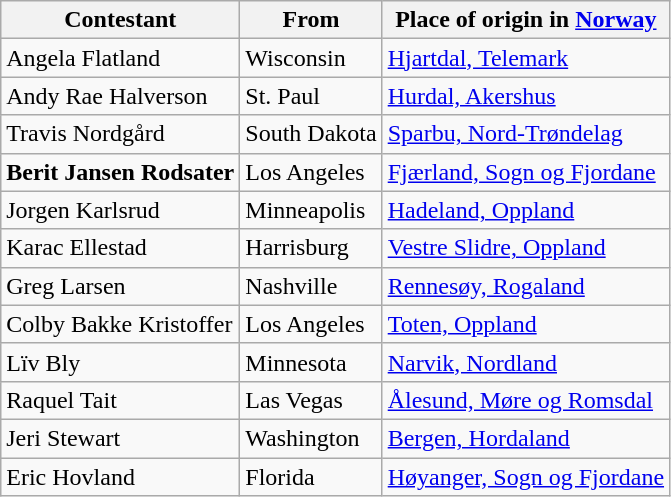<table class="wikitable sortable">
<tr>
<th>Contestant</th>
<th>From</th>
<th>Place of origin in <a href='#'>Norway</a></th>
</tr>
<tr>
<td>Angela Flatland</td>
<td>Wisconsin</td>
<td><a href='#'>Hjartdal, Telemark</a></td>
</tr>
<tr>
<td>Andy Rae Halverson</td>
<td>St. Paul</td>
<td><a href='#'>Hurdal, Akershus</a></td>
</tr>
<tr>
<td>Travis Nordgård</td>
<td>South Dakota</td>
<td><a href='#'>Sparbu, Nord-Trøndelag</a></td>
</tr>
<tr>
<td><strong>Berit Jansen Rodsater</strong></td>
<td>Los Angeles</td>
<td><a href='#'>Fjærland, Sogn og Fjordane</a></td>
</tr>
<tr>
<td>Jorgen Karlsrud</td>
<td>Minneapolis</td>
<td><a href='#'>Hadeland, Oppland</a></td>
</tr>
<tr>
<td>Karac Ellestad</td>
<td>Harrisburg</td>
<td><a href='#'>Vestre Slidre, Oppland</a></td>
</tr>
<tr>
<td>Greg Larsen</td>
<td>Nashville</td>
<td><a href='#'>Rennesøy, Rogaland</a></td>
</tr>
<tr>
<td>Colby Bakke Kristoffer</td>
<td>Los Angeles</td>
<td><a href='#'>Toten, Oppland</a></td>
</tr>
<tr>
<td>Lïv Bly</td>
<td>Minnesota</td>
<td><a href='#'>Narvik, Nordland</a></td>
</tr>
<tr>
<td>Raquel Tait</td>
<td>Las Vegas</td>
<td><a href='#'>Ålesund, Møre og Romsdal</a></td>
</tr>
<tr>
<td>Jeri Stewart</td>
<td>Washington</td>
<td><a href='#'>Bergen, Hordaland</a></td>
</tr>
<tr>
<td>Eric Hovland</td>
<td>Florida</td>
<td><a href='#'>Høyanger, Sogn og Fjordane</a></td>
</tr>
</table>
